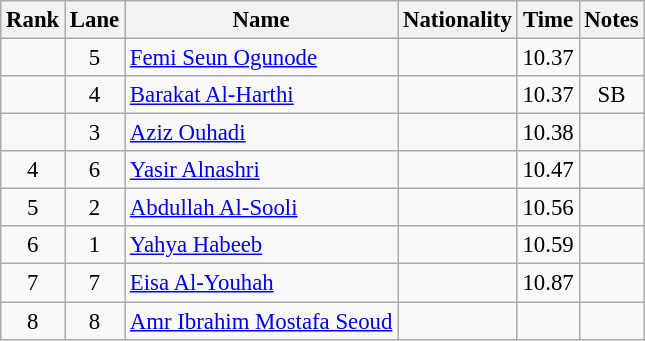<table class="wikitable sortable" style="text-align:center;font-size:95%">
<tr>
<th>Rank</th>
<th>Lane</th>
<th>Name</th>
<th>Nationality</th>
<th>Time</th>
<th>Notes</th>
</tr>
<tr>
<td></td>
<td>5</td>
<td align=left><a href='#'>Femi Seun Ogunode</a></td>
<td align=left></td>
<td>10.37</td>
<td></td>
</tr>
<tr>
<td></td>
<td>4</td>
<td align=left><a href='#'>Barakat Al-Harthi</a></td>
<td align=left></td>
<td>10.37</td>
<td>SB</td>
</tr>
<tr>
<td></td>
<td>3</td>
<td align=left><a href='#'>Aziz Ouhadi</a></td>
<td align=left></td>
<td>10.38</td>
<td></td>
</tr>
<tr>
<td>4</td>
<td>6</td>
<td align=left><a href='#'>Yasir Alnashri</a></td>
<td align=left></td>
<td>10.47</td>
<td></td>
</tr>
<tr>
<td>5</td>
<td>2</td>
<td align=left><a href='#'>Abdullah Al-Sooli</a></td>
<td align=left></td>
<td>10.56</td>
<td></td>
</tr>
<tr>
<td>6</td>
<td>1</td>
<td align=left><a href='#'>Yahya Habeeb</a></td>
<td align=left></td>
<td>10.59</td>
<td></td>
</tr>
<tr>
<td>7</td>
<td>7</td>
<td align=left><a href='#'>Eisa Al-Youhah</a></td>
<td align=left></td>
<td>10.87</td>
<td></td>
</tr>
<tr>
<td>8</td>
<td>8</td>
<td align=left><a href='#'>Amr Ibrahim Mostafa Seoud</a></td>
<td align=left></td>
<td></td>
<td></td>
</tr>
</table>
